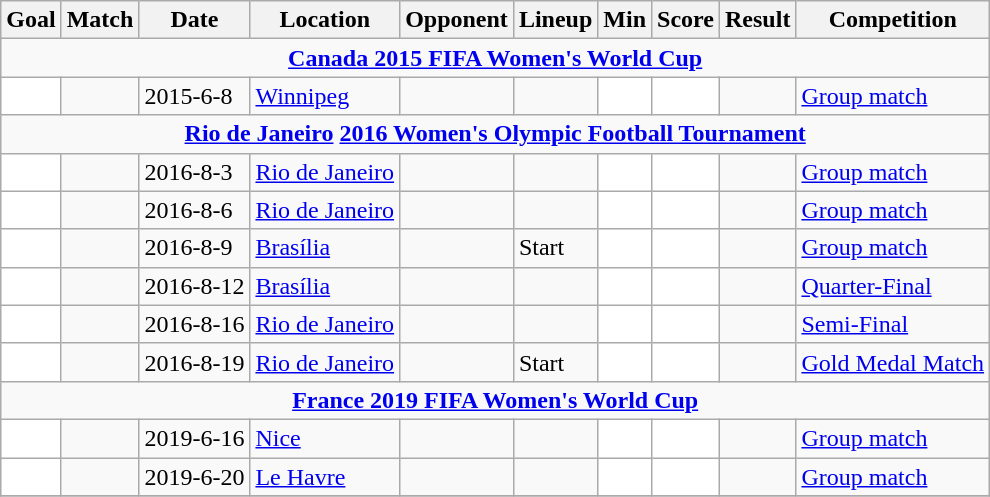<table class="wikitable collapsible" style="fontsize:90%;">
<tr>
<th>Goal</th>
<th>Match</th>
<th>Date</th>
<th>Location</th>
<th>Opponent</th>
<th>Lineup</th>
<th>Min</th>
<th>Score</th>
<th>Result</th>
<th>Competition</th>
</tr>
<tr>
<td colspan=10 align=center > <strong><a href='#'>Canada 2015 FIFA Women's World Cup</a></strong></td>
</tr>
<tr>
<td style="background:white;"></td>
<td></td>
<td>2015-6-8</td>
<td><a href='#'>Winnipeg</a></td>
<td></td>
<td></td>
<td style="background:white;"></td>
<td style="background:white;"></td>
<td></td>
<td><a href='#'>Group match</a></td>
</tr>
<tr>
<td colspan=10 align=center ><strong><a href='#'>Rio de Janeiro</a> <a href='#'>2016 Women's Olympic Football Tournament</a></strong></td>
</tr>
<tr>
<td style="background:white;"></td>
<td></td>
<td>2016-8-3</td>
<td><a href='#'>Rio de Janeiro</a></td>
<td></td>
<td></td>
<td style="background:white;"></td>
<td style="background:white;"></td>
<td></td>
<td><a href='#'>Group match</a></td>
</tr>
<tr>
<td style="background:white;"></td>
<td></td>
<td>2016-8-6</td>
<td><a href='#'>Rio de Janeiro</a></td>
<td></td>
<td></td>
<td style="background:white;"></td>
<td style="background:white;"></td>
<td></td>
<td><a href='#'>Group match</a></td>
</tr>
<tr>
<td style="background:white;"></td>
<td></td>
<td>2016-8-9</td>
<td><a href='#'>Brasília</a></td>
<td></td>
<td>Start</td>
<td style="background:white;"></td>
<td style="background:white;"></td>
<td></td>
<td><a href='#'>Group match</a></td>
</tr>
<tr>
<td style="background:white;"></td>
<td></td>
<td>2016-8-12</td>
<td><a href='#'>Brasília</a></td>
<td></td>
<td></td>
<td style="background:white;"></td>
<td style="background:white;"></td>
<td></td>
<td><a href='#'>Quarter-Final</a></td>
</tr>
<tr>
<td style="background:white;"></td>
<td></td>
<td>2016-8-16</td>
<td><a href='#'>Rio de Janeiro</a></td>
<td></td>
<td></td>
<td style="background:white;"></td>
<td style="background:white;"></td>
<td></td>
<td><a href='#'>Semi-Final</a></td>
</tr>
<tr>
<td style="background:white;"></td>
<td></td>
<td>2016-8-19</td>
<td><a href='#'>Rio de Janeiro</a></td>
<td></td>
<td>Start</td>
<td style="background:white;"></td>
<td style="background:white;"></td>
<td></td>
<td><a href='#'>Gold Medal Match</a></td>
</tr>
<tr>
<td colspan=10 align=center > <strong><a href='#'>France 2019 FIFA Women's World Cup</a></strong></td>
</tr>
<tr>
<td style="background:white;"></td>
<td></td>
<td>2019-6-16</td>
<td><a href='#'>Nice</a></td>
<td></td>
<td></td>
<td style="background:white;"></td>
<td style="background:white;"></td>
<td></td>
<td><a href='#'>Group match</a></td>
</tr>
<tr>
<td style="background:white;"></td>
<td></td>
<td>2019-6-20</td>
<td><a href='#'>Le Havre</a></td>
<td></td>
<td></td>
<td style="background:white;"></td>
<td style="background:white;"></td>
<td></td>
<td><a href='#'>Group match</a></td>
</tr>
<tr>
</tr>
</table>
